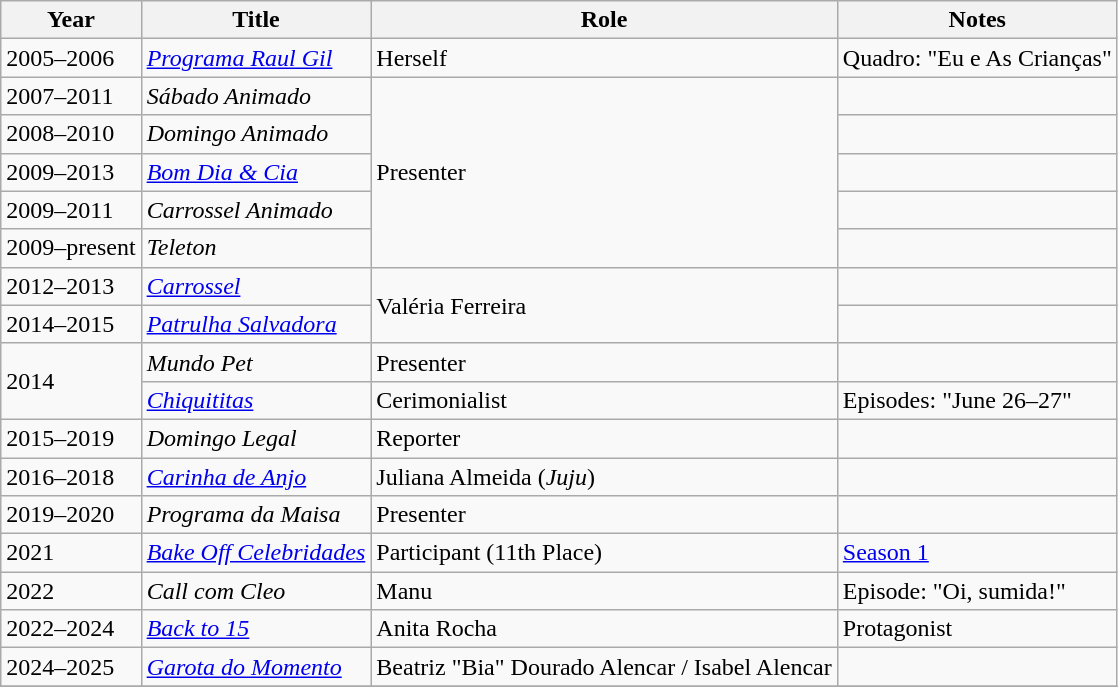<table class="wikitable">
<tr>
<th>Year</th>
<th>Title</th>
<th>Role</th>
<th>Notes</th>
</tr>
<tr>
<td>2005–2006</td>
<td><em><a href='#'>Programa Raul Gil</a></em></td>
<td>Herself</td>
<td>Quadro: "Eu e As Crianças"</td>
</tr>
<tr>
<td>2007–2011</td>
<td><em>Sábado Animado</em></td>
<td rowspan="5">Presenter</td>
<td></td>
</tr>
<tr>
<td>2008–2010</td>
<td><em>Domingo Animado</em></td>
<td></td>
</tr>
<tr>
<td>2009–2013</td>
<td><em><a href='#'>Bom Dia & Cia</a></em></td>
<td></td>
</tr>
<tr>
<td>2009–2011</td>
<td><em>Carrossel Animado</em></td>
<td></td>
</tr>
<tr>
<td>2009–present</td>
<td><em>Teleton</em></td>
<td></td>
</tr>
<tr>
<td>2012–2013</td>
<td><em><a href='#'>Carrossel</a></em></td>
<td rowspan="2">Valéria Ferreira</td>
<td></td>
</tr>
<tr>
<td>2014–2015</td>
<td><em><a href='#'>Patrulha Salvadora</a></em></td>
<td></td>
</tr>
<tr>
<td rowspan="2">2014</td>
<td><em>Mundo Pet</em></td>
<td>Presenter</td>
<td></td>
</tr>
<tr>
<td><em><a href='#'>Chiquititas</a></em></td>
<td>Cerimonialist</td>
<td>Episodes: "June 26–27"</td>
</tr>
<tr>
<td>2015–2019</td>
<td><em>Domingo Legal</em></td>
<td>Reporter</td>
<td></td>
</tr>
<tr>
<td>2016–2018</td>
<td><em><a href='#'>Carinha de Anjo</a></em></td>
<td>Juliana Almeida (<em>Juju</em>)</td>
<td></td>
</tr>
<tr>
<td>2019–2020</td>
<td><em>Programa da Maisa</em></td>
<td>Presenter<br> </td>
<td></td>
</tr>
<tr>
<td>2021</td>
<td><em><a href='#'>Bake Off Celebridades</a></em></td>
<td>Participant (11th Place)</td>
<td><a href='#'>Season 1</a></td>
</tr>
<tr>
<td>2022</td>
<td><em>Call com Cleo</em></td>
<td>Manu</td>
<td>Episode: "Oi, sumida!"</td>
</tr>
<tr>
<td>2022–2024</td>
<td><em><a href='#'>Back to 15</a></em></td>
<td>Anita Rocha</td>
<td>Protagonist</td>
</tr>
<tr>
<td>2024–2025</td>
<td><em><a href='#'>Garota do Momento</a></em></td>
<td>Beatriz "Bia" Dourado Alencar / Isabel Alencar</td>
<td></td>
</tr>
<tr>
</tr>
</table>
